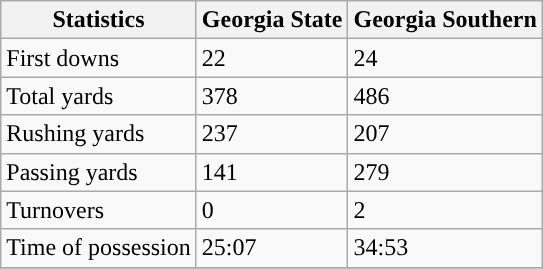<table class="wikitable">
<tr>
<th>Statistics</th>
<th>Georgia State</th>
<th>Georgia Southern</th>
</tr>
<tr>
<td>First downs</td>
<td>22</td>
<td>24</td>
</tr>
<tr>
<td>Total yards</td>
<td>378</td>
<td>486</td>
</tr>
<tr>
<td>Rushing yards</td>
<td>237</td>
<td>207</td>
</tr>
<tr>
<td>Passing yards</td>
<td>141</td>
<td>279</td>
</tr>
<tr>
<td>Turnovers</td>
<td>0</td>
<td>2</td>
</tr>
<tr>
<td>Time of possession</td>
<td>25:07</td>
<td>34:53</td>
</tr>
<tr>
</tr>
</table>
